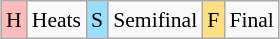<table class="wikitable" style="margin:0.5em auto; font-size:90%; line-height:1.25em; text-align:center;">
<tr>
<td style="background-color:#FFBBBB;">H</td>
<td>Heats</td>
<td style="background-color:#97DEFF;">S</td>
<td>Semifinal</td>
<td style="background-color:#FFDF80;">F</td>
<td>Final</td>
</tr>
</table>
